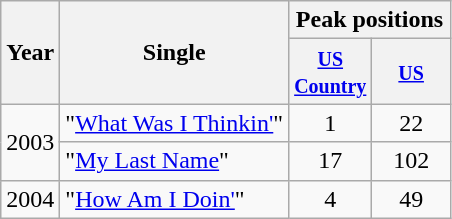<table class=wikitable style=text-align:center;>
<tr>
<th rowspan="2">Year</th>
<th rowspan="2">Single</th>
<th colspan="2">Peak positions</th>
</tr>
<tr>
<th width=45><small><a href='#'>US Country</a></small><br></th>
<th width=45><small><a href='#'>US</a></small><br></th>
</tr>
<tr>
<td rowspan=2>2003</td>
<td style="text-align:left;">"<a href='#'>What Was I Thinkin'</a>"</td>
<td>1</td>
<td>22</td>
</tr>
<tr>
<td align=left>"<a href='#'>My Last Name</a>"</td>
<td>17</td>
<td>102</td>
</tr>
<tr>
<td>2004</td>
<td align=left>"<a href='#'>How Am I Doin'</a>"</td>
<td>4</td>
<td>49</td>
</tr>
</table>
